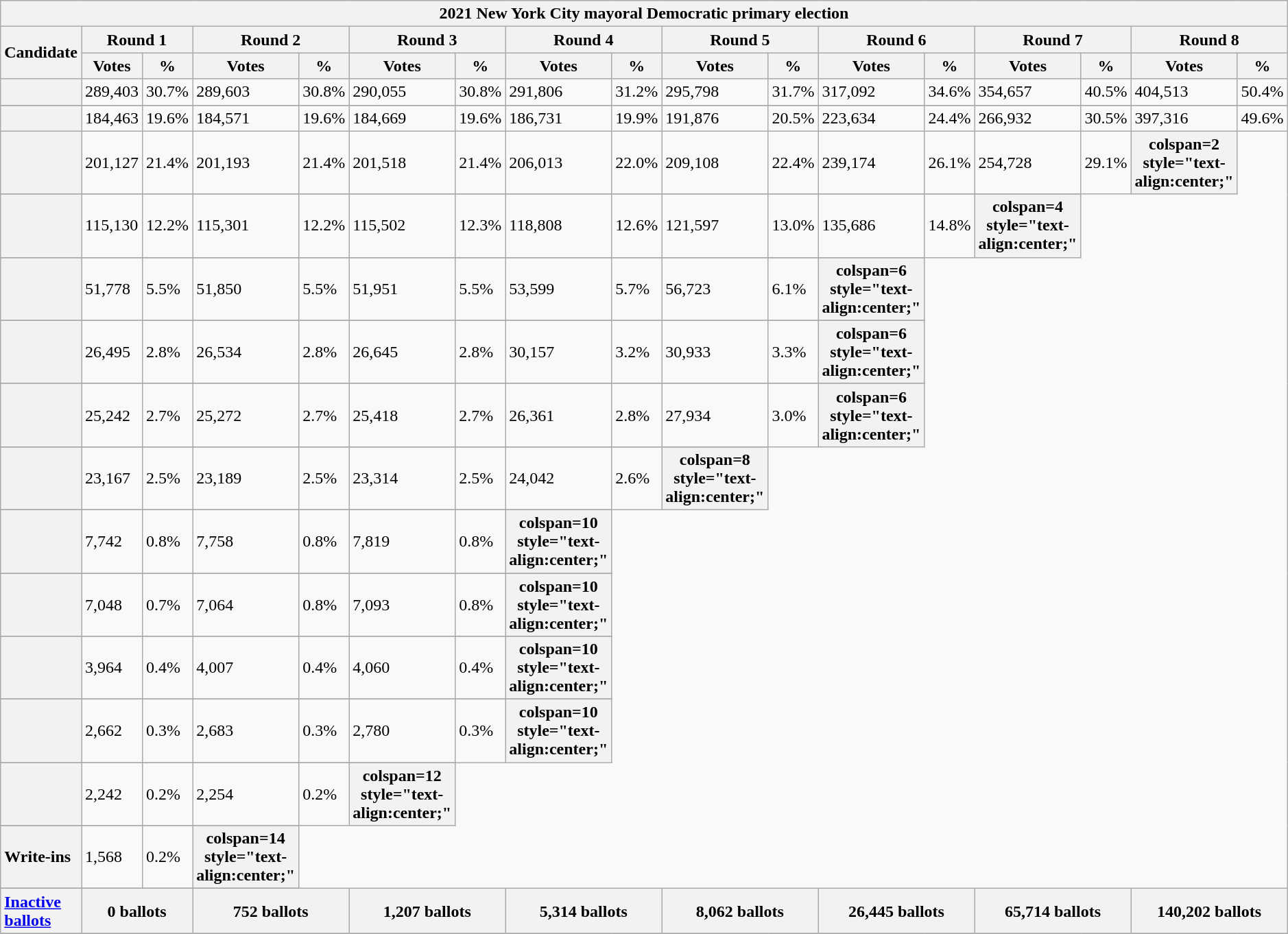<table class="wikitable sortable">
<tr>
<th colspan=" 19 ">2021 New York City mayoral Democratic primary election</th>
</tr>
<tr style="background:#eee; text-align:center;">
<th rowspan=2 style="text-align:center;">Candidate</th>
<th colspan=2 style="text-align:center;">Round 1</th>
<th colspan=2 style="text-align:center;">Round 2</th>
<th colspan=2 style="text-align:center;">Round 3</th>
<th colspan=2 style="text-align:center;">Round 4</th>
<th colspan=2 style="text-align:center;">Round 5</th>
<th colspan=2 style="text-align:center;">Round 6</th>
<th colspan=2 style="text-align:center;">Round 7</th>
<th colspan=2 style="text-align:center;">Round 8</th>
</tr>
<tr>
<th>Votes</th>
<th>%</th>
<th>Votes</th>
<th>%</th>
<th>Votes</th>
<th>%</th>
<th>Votes</th>
<th>%</th>
<th>Votes</th>
<th>%</th>
<th>Votes</th>
<th>%</th>
<th>Votes</th>
<th>%</th>
<th>Votes</th>
<th>%</th>
</tr>
<tr>
<th scope="row" style="text-align:left;"></th>
<td>289,403</td>
<td>30.7%</td>
<td>289,603</td>
<td>30.8%</td>
<td>290,055</td>
<td>30.8%</td>
<td>291,806</td>
<td>31.2%</td>
<td>295,798</td>
<td>31.7%</td>
<td>317,092</td>
<td>34.6%</td>
<td>354,657</td>
<td>40.5%</td>
<td> 404,513</td>
<td> 50.4%</td>
</tr>
<tr>
</tr>
<tr>
</tr>
<tr>
<th scope="row" style="text-align:left;"></th>
<td>184,463</td>
<td>19.6%</td>
<td>184,571</td>
<td>19.6%</td>
<td>184,669</td>
<td>19.6%</td>
<td>186,731</td>
<td>19.9%</td>
<td>191,876</td>
<td>20.5%</td>
<td>223,634</td>
<td>24.4%</td>
<td>266,932</td>
<td>30.5%</td>
<td>397,316</td>
<td>49.6%</td>
</tr>
<tr>
<th scope="row" style="text-align:left;"></th>
<td>201,127</td>
<td>21.4%</td>
<td>201,193</td>
<td>21.4%</td>
<td>201,518</td>
<td>21.4%</td>
<td>206,013</td>
<td>22.0%</td>
<td>209,108</td>
<td>22.4%</td>
<td>239,174</td>
<td>26.1%</td>
<td>254,728</td>
<td>29.1%</td>
<th>colspan=2 style="text-align:center;" </th>
</tr>
<tr>
</tr>
<tr>
<th scope="row" style="text-align:left;"></th>
<td>115,130</td>
<td>12.2%</td>
<td>115,301</td>
<td>12.2%</td>
<td>115,502</td>
<td>12.3%</td>
<td>118,808</td>
<td>12.6%</td>
<td>121,597</td>
<td>13.0%</td>
<td>135,686</td>
<td>14.8%</td>
<th>colspan=4 style="text-align:center;" </th>
</tr>
<tr>
</tr>
<tr>
<th scope="row" style="text-align:left;"></th>
<td>51,778</td>
<td>5.5%</td>
<td>51,850</td>
<td>5.5%</td>
<td>51,951</td>
<td>5.5%</td>
<td>53,599</td>
<td>5.7%</td>
<td>56,723</td>
<td>6.1%</td>
<th>colspan=6 style="text-align:center;" </th>
</tr>
<tr>
</tr>
<tr>
<th scope="row" style="text-align:left;"></th>
<td>26,495</td>
<td>2.8%</td>
<td>26,534</td>
<td>2.8%</td>
<td>26,645</td>
<td>2.8%</td>
<td>30,157</td>
<td>3.2%</td>
<td>30,933</td>
<td>3.3%</td>
<th>colspan=6 style="text-align:center;" </th>
</tr>
<tr>
</tr>
<tr>
<th scope="row" style="text-align:left;"></th>
<td>25,242</td>
<td>2.7%</td>
<td>25,272</td>
<td>2.7%</td>
<td>25,418</td>
<td>2.7%</td>
<td>26,361</td>
<td>2.8%</td>
<td>27,934</td>
<td>3.0%</td>
<th>colspan=6 style="text-align:center;" </th>
</tr>
<tr>
</tr>
<tr>
<th scope="row" style="text-align:left;"></th>
<td>23,167</td>
<td>2.5%</td>
<td>23,189</td>
<td>2.5%</td>
<td>23,314</td>
<td>2.5%</td>
<td>24,042</td>
<td>2.6%</td>
<th>colspan=8 style="text-align:center;" </th>
</tr>
<tr>
</tr>
<tr>
<th scope="row" style="text-align:left;"></th>
<td>7,742</td>
<td>0.8%</td>
<td>7,758</td>
<td>0.8%</td>
<td>7,819</td>
<td>0.8%</td>
<th>colspan=10 style="text-align:center;" </th>
</tr>
<tr>
</tr>
<tr>
<th scope="row" style="text-align:left;"></th>
<td>7,048</td>
<td>0.7%</td>
<td>7,064</td>
<td>0.8%</td>
<td>7,093</td>
<td>0.8%</td>
<th>colspan=10 style="text-align:center;" </th>
</tr>
<tr>
</tr>
<tr>
<th scope="row" style="text-align:left;"></th>
<td>3,964</td>
<td>0.4%</td>
<td>4,007</td>
<td>0.4%</td>
<td>4,060</td>
<td>0.4%</td>
<th>colspan=10 style="text-align:center;" </th>
</tr>
<tr>
</tr>
<tr>
<th scope="row" style="text-align:left;"></th>
<td>2,662</td>
<td>0.3%</td>
<td>2,683</td>
<td>0.3%</td>
<td>2,780</td>
<td>0.3%</td>
<th>colspan=10 style="text-align:center;" </th>
</tr>
<tr>
</tr>
<tr>
<th scope="row" style="text-align:left;"></th>
<td>2,242</td>
<td>0.2%</td>
<td>2,254</td>
<td>0.2%</td>
<th>colspan=12 style="text-align:center;" </th>
</tr>
<tr>
</tr>
<tr>
<th scope="row" style="text-align:left;">Write-ins</th>
<td>1,568</td>
<td>0.2%</td>
<th>colspan=14 style="text-align:center;" </th>
</tr>
<tr>
</tr>
<tr>
<th scope="row" style="text-align:left;"><a href='#'>Inactive ballots</a></th>
<th colspan="2">0 ballots</th>
<th colspan="2">752 ballots</th>
<th colspan="2">1,207 ballots</th>
<th colspan="2">5,314 ballots</th>
<th colspan="2">8,062 ballots</th>
<th colspan="2">26,445 ballots</th>
<th colspan="2">65,714 ballots</th>
<th colspan="2">140,202 ballots</th>
</tr>
<tr>
</tr>
</table>
